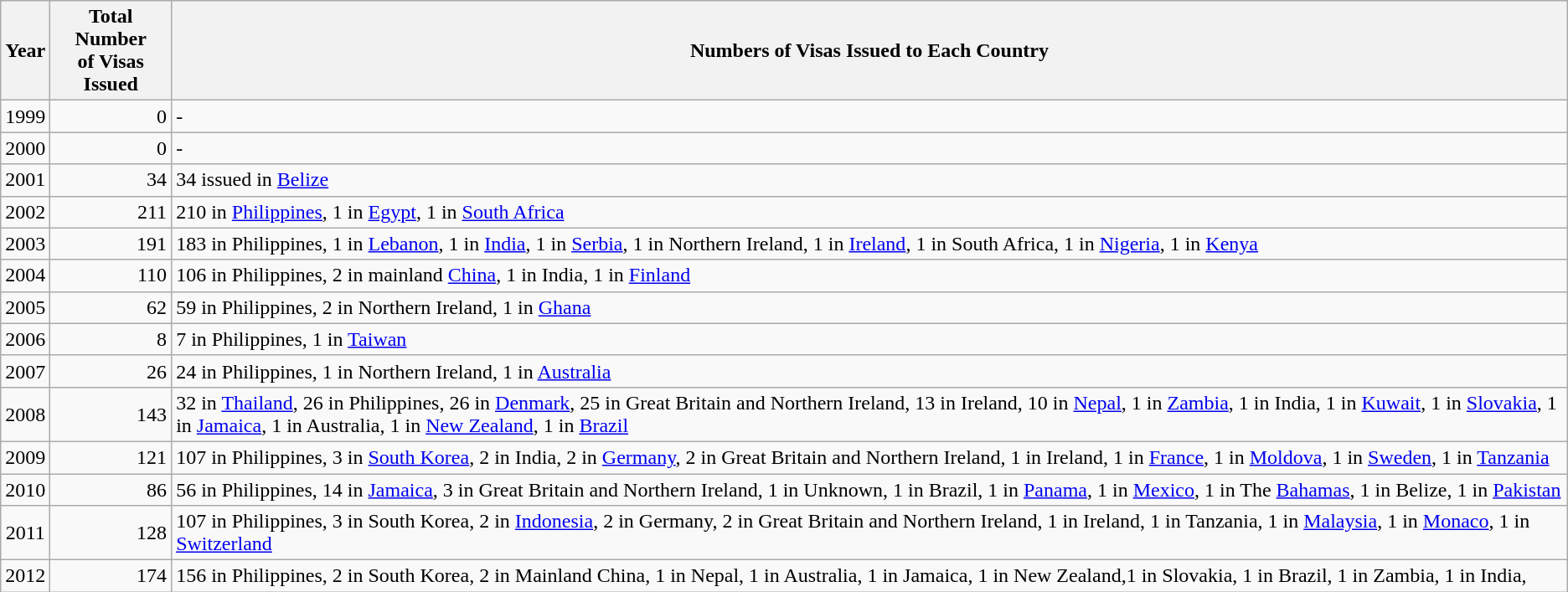<table class="sortable wikitable">
<tr>
<th>Year</th>
<th>Total Number<br> of Visas Issued</th>
<th>Numbers of Visas Issued to Each Country</th>
</tr>
<tr>
<td align=center>1999</td>
<td align=right>0</td>
<td>-</td>
</tr>
<tr>
<td align=center>2000</td>
<td align=right>0</td>
<td>-</td>
</tr>
<tr>
<td align=center>2001</td>
<td align=right>34</td>
<td>34 issued in <a href='#'>Belize</a></td>
</tr>
<tr>
<td align=center>2002</td>
<td align=right>211</td>
<td>210 in <a href='#'>Philippines</a>, 1 in <a href='#'>Egypt</a>, 1 in <a href='#'>South Africa</a></td>
</tr>
<tr>
<td align=center>2003</td>
<td align=right>191</td>
<td>183 in Philippines, 1 in <a href='#'>Lebanon</a>, 1 in <a href='#'>India</a>, 1 in <a href='#'>Serbia</a>, 1 in Northern Ireland, 1 in <a href='#'>Ireland</a>, 1 in South Africa, 1 in <a href='#'>Nigeria</a>, 1 in <a href='#'>Kenya</a></td>
</tr>
<tr>
<td align=center>2004</td>
<td align=right>110</td>
<td>106 in Philippines, 2 in mainland <a href='#'>China</a>, 1 in India, 1 in <a href='#'>Finland</a></td>
</tr>
<tr>
<td align=center>2005</td>
<td align=right>62</td>
<td>59 in Philippines, 2 in Northern Ireland, 1 in <a href='#'>Ghana</a></td>
</tr>
<tr>
<td align=center>2006</td>
<td align=right>8</td>
<td>7 in Philippines, 1 in <a href='#'>Taiwan</a></td>
</tr>
<tr>
<td align=center>2007</td>
<td align=right>26</td>
<td>24 in Philippines, 1 in Northern Ireland, 1 in <a href='#'>Australia</a></td>
</tr>
<tr>
<td align=center>2008</td>
<td align=right>143</td>
<td>32 in <a href='#'>Thailand</a>, 26 in Philippines, 26 in <a href='#'>Denmark</a>, 25 in Great Britain and Northern Ireland, 13 in Ireland, 10 in <a href='#'>Nepal</a>, 1 in <a href='#'>Zambia</a>, 1 in India, 1 in <a href='#'>Kuwait</a>, 1 in <a href='#'>Slovakia</a>, 1 in <a href='#'>Jamaica</a>, 1 in Australia, 1 in <a href='#'>New Zealand</a>, 1 in <a href='#'>Brazil</a></td>
</tr>
<tr>
<td align=center>2009</td>
<td align=right>121</td>
<td>107 in Philippines, 3 in <a href='#'>South Korea</a>, 2 in India, 2 in <a href='#'>Germany</a>, 2 in Great Britain and Northern Ireland, 1 in Ireland, 1 in <a href='#'>France</a>, 1 in <a href='#'>Moldova</a>, 1 in <a href='#'>Sweden</a>, 1 in <a href='#'>Tanzania</a></td>
</tr>
<tr>
<td align=center>2010</td>
<td align=right>86</td>
<td>56 in Philippines, 14 in <a href='#'>Jamaica</a>, 3 in Great Britain and Northern Ireland, 1 in Unknown, 1 in Brazil, 1 in <a href='#'>Panama</a>, 1 in <a href='#'>Mexico</a>, 1 in The <a href='#'>Bahamas</a>, 1 in Belize, 1 in <a href='#'>Pakistan</a></td>
</tr>
<tr>
<td align=center>2011</td>
<td align=right>128</td>
<td>107 in Philippines, 3 in South Korea, 2 in <a href='#'>Indonesia</a>, 2 in Germany, 2 in Great Britain and Northern Ireland, 1 in Ireland, 1 in Tanzania, 1 in <a href='#'>Malaysia</a>, 1 in <a href='#'>Monaco</a>, 1 in <a href='#'>Switzerland</a></td>
</tr>
<tr>
<td align=center>2012</td>
<td align=right>174</td>
<td>156 in Philippines, 2 in South Korea, 2 in Mainland China, 1 in Nepal, 1 in Australia, 1 in Jamaica, 1 in New Zealand,1 in Slovakia, 1 in Brazil, 1 in Zambia, 1 in India,</td>
</tr>
</table>
